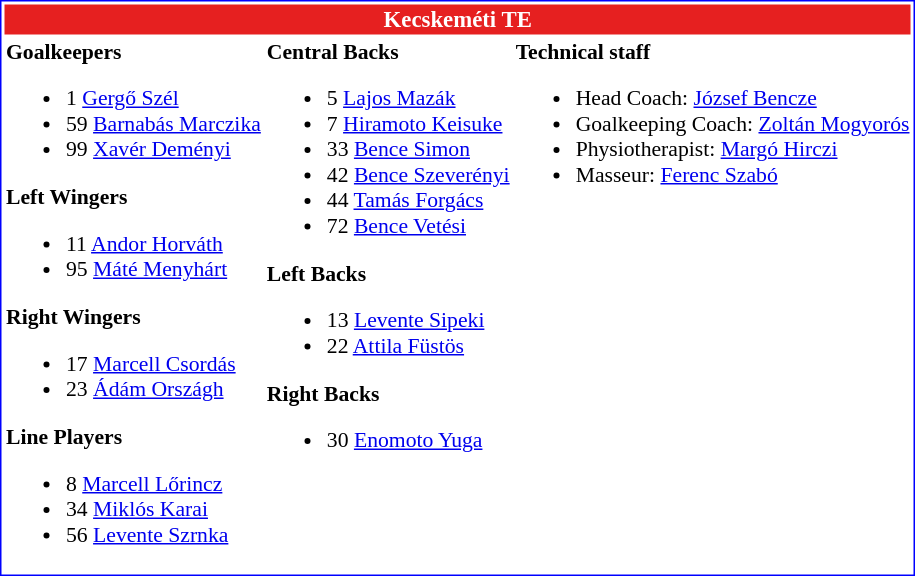<table class="toccolours" style="border:blue solid 1px; background: #FFFFFF; font-size: 95%">
<tr>
<th colspan="5" style="background-color:#E62020;color:white;text-align:center;"> Kecskeméti TE</th>
</tr>
<tr>
<td style="font-size: 95%;vertical-align:top;"><strong>Goalkeepers</strong><br><ul><li> 1  <a href='#'>Gergő Szél</a></li><li> 59  <a href='#'>Barnabás Marczika</a></li><li> 99  <a href='#'>Xavér Deményi</a></li></ul><strong>Left Wingers</strong><ul><li> 11  <a href='#'>Andor Horváth</a></li><li> 95  <a href='#'>Máté Menyhárt</a></li></ul><strong>Right Wingers</strong><ul><li> 17  <a href='#'>Marcell Csordás</a></li><li> 23  <a href='#'>Ádám Országh</a></li></ul><strong>Line Players</strong><ul><li> 8  <a href='#'>Marcell Lőrincz</a></li><li> 34  <a href='#'>Miklós Karai</a></li><li> 56  <a href='#'>Levente Szrnka</a></li></ul></td>
<td style="font-size: 95%;vertical-align:top;"><strong>Central Backs</strong><br><ul><li> 5  <a href='#'>Lajos Mazák</a></li><li> 7  <a href='#'>Hiramoto Keisuke</a></li><li> 33  <a href='#'>Bence Simon</a></li><li> 42  <a href='#'>Bence Szeverényi</a></li><li> 44  <a href='#'>Tamás Forgács</a></li><li> 72  <a href='#'>Bence Vetési</a></li></ul><strong>Left Backs</strong><ul><li> 13  <a href='#'>Levente Sipeki</a></li><li> 22  <a href='#'>Attila Füstös</a></li></ul><strong>Right Backs</strong><ul><li> 30  <a href='#'>Enomoto Yuga</a></li></ul></td>
<td style="font-size: 95%;vertical-align:top;"><strong>Technical staff</strong><br><ul><li>Head Coach:  <a href='#'>József Bencze</a></li><li>Goalkeeping Coach:  <a href='#'>Zoltán Mogyorós</a></li><li>Physiotherapist:  <a href='#'>Margó Hirczi</a></li><li>Masseur:  <a href='#'>Ferenc Szabó</a></li></ul></td>
</tr>
</table>
